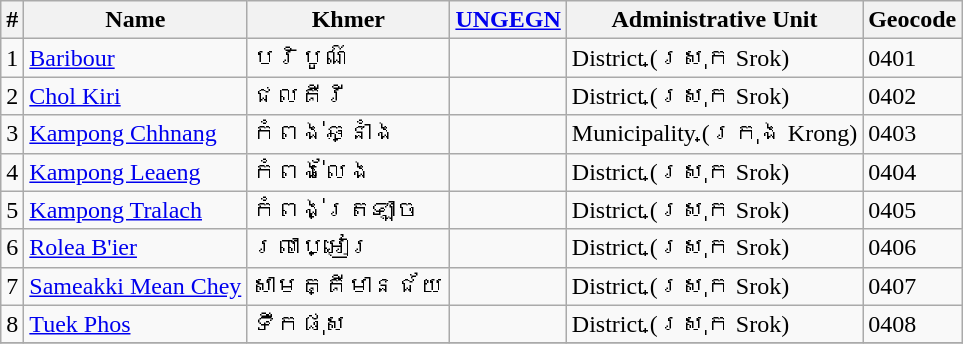<table class="wikitable sortable">
<tr>
<th>#</th>
<th>Name</th>
<th>Khmer</th>
<th><a href='#'>UNGEGN</a></th>
<th>Administrative Unit</th>
<th>Geocode</th>
</tr>
<tr>
<td>1</td>
<td><a href='#'>Baribour</a></td>
<td>បរិបូណ៌</td>
<td></td>
<td>District (ស្រុក Srok)</td>
<td>0401</td>
</tr>
<tr>
<td>2</td>
<td><a href='#'>Chol Kiri</a></td>
<td>ជលគីរី</td>
<td></td>
<td>District (ស្រុក Srok)</td>
<td>0402</td>
</tr>
<tr>
<td>3</td>
<td><a href='#'>Kampong Chhnang</a></td>
<td>កំពង់ឆ្នាំង</td>
<td></td>
<td>Municipality (ក្រុង Krong)</td>
<td>0403</td>
</tr>
<tr>
<td>4</td>
<td><a href='#'>Kampong Leaeng</a></td>
<td>កំពង់លែង</td>
<td></td>
<td>District (ស្រុក Srok)</td>
<td>0404</td>
</tr>
<tr>
<td>5</td>
<td><a href='#'>Kampong Tralach</a></td>
<td>កំពង់ត្រឡាច</td>
<td></td>
<td>District (ស្រុក Srok)</td>
<td>0405</td>
</tr>
<tr>
<td>6</td>
<td><a href='#'>Rolea B'ier</a></td>
<td>រលាប្អៀរ</td>
<td></td>
<td>District (ស្រុក Srok)</td>
<td>0406</td>
</tr>
<tr>
<td>7</td>
<td><a href='#'>Sameakki Mean Chey</a></td>
<td>សាមគ្គីមានជ័យ</td>
<td></td>
<td>District (ស្រុក Srok)</td>
<td>0407</td>
</tr>
<tr>
<td>8</td>
<td><a href='#'>Tuek Phos</a></td>
<td>ទឹកផុស</td>
<td></td>
<td>District (ស្រុក Srok)</td>
<td>0408</td>
</tr>
<tr>
</tr>
</table>
